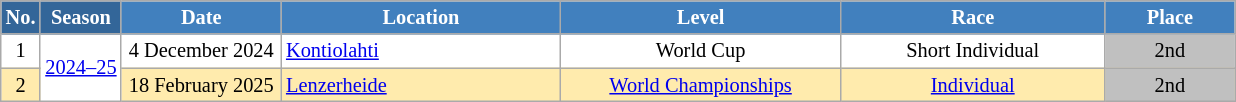<table class="wikitable sortable" style="font-size:85%; text-align:center; border:grey solid 1px; border-collapse:collapse; background:#ffffff;">
<tr style="background:#efefef;">
<th style="background-color:#369; color:white;">No.</th>
<th style="background-color:#369; color:white;">Season</th>
<th style="background-color:#4180be; color:white; width:100px;">Date</th>
<th style="background-color:#4180be; color:white; width:180px;">Location</th>
<th style="background-color:#4180be; color:white; width:180px;">Level</th>
<th style="background-color:#4180be; color:white; width:170px;">Race</th>
<th style="background-color:#4180be; color:white; width:80px;">Place</th>
</tr>
<tr>
<td>1</td>
<td rowspan=2><a href='#'>2024–25</a></td>
<td>4 December 2024</td>
<td align=left> <a href='#'>Kontiolahti</a></td>
<td>World Cup</td>
<td>Short Individual</td>
<td align=center style="background:silver">2nd</td>
</tr>
<tr style="background:#FFEBAD">
<td>2</td>
<td>18 February 2025</td>
<td align=left> <a href='#'>Lenzerheide</a></td>
<td><a href='#'>World Championships</a></td>
<td><a href='#'>Individual</a></td>
<td align=center style="background:silver">2nd</td>
</tr>
</table>
